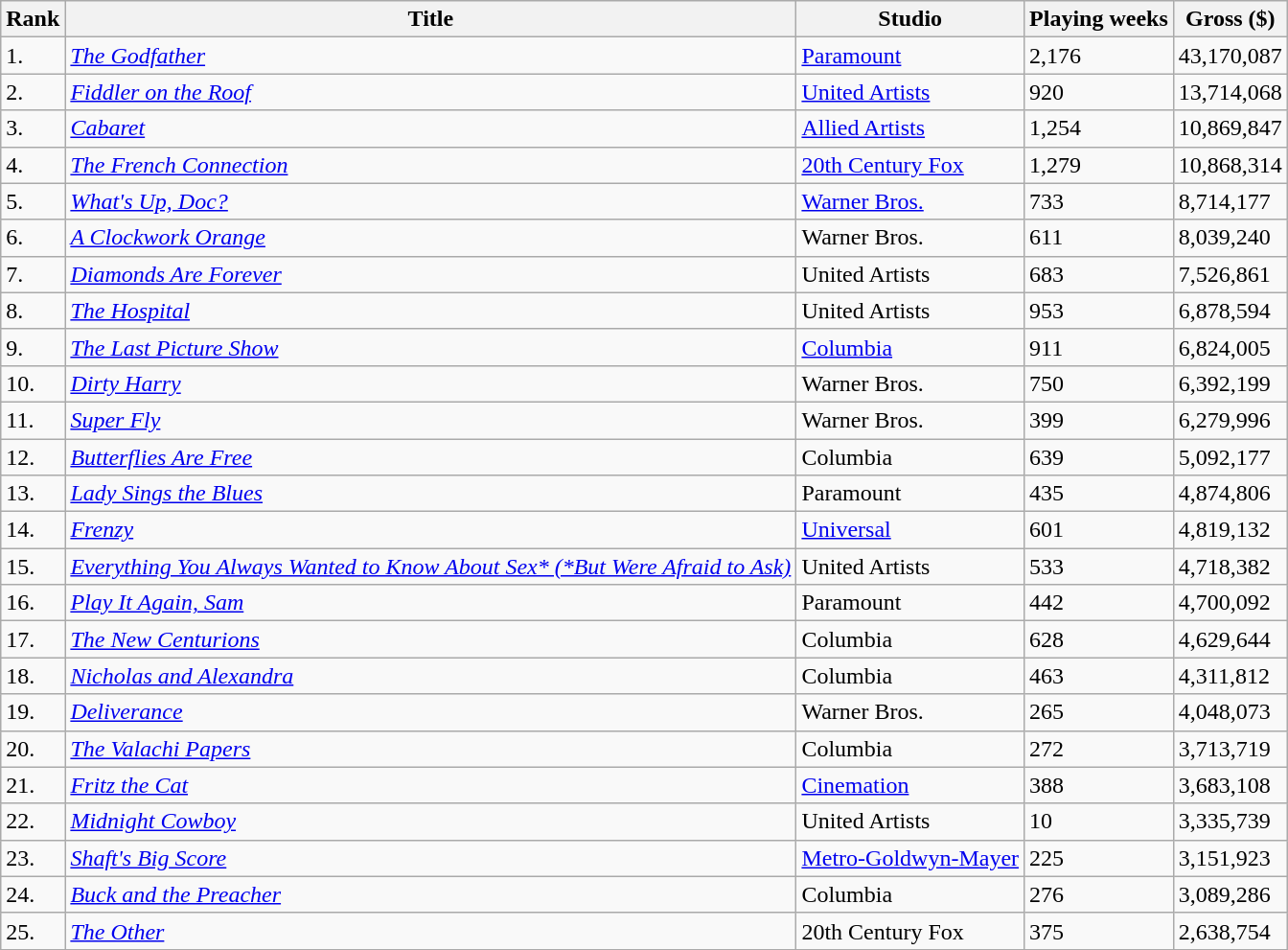<table class="wikitable">
<tr>
<th>Rank</th>
<th>Title</th>
<th>Studio</th>
<th>Playing weeks</th>
<th>Gross ($)</th>
</tr>
<tr>
<td>1.</td>
<td><em><a href='#'>The Godfather</a></em></td>
<td><a href='#'>Paramount</a></td>
<td>2,176</td>
<td>43,170,087</td>
</tr>
<tr>
<td>2.</td>
<td><em><a href='#'>Fiddler on the Roof</a></em></td>
<td><a href='#'>United Artists</a></td>
<td>920</td>
<td>13,714,068</td>
</tr>
<tr>
<td>3.</td>
<td><em><a href='#'>Cabaret</a></em></td>
<td><a href='#'>Allied Artists</a></td>
<td>1,254</td>
<td>10,869,847</td>
</tr>
<tr>
<td>4.</td>
<td><em><a href='#'>The French Connection</a></em></td>
<td><a href='#'>20th Century Fox</a></td>
<td>1,279</td>
<td>10,868,314</td>
</tr>
<tr>
<td>5.</td>
<td><em><a href='#'>What's Up, Doc?</a></em></td>
<td><a href='#'>Warner Bros.</a></td>
<td>733</td>
<td>8,714,177</td>
</tr>
<tr>
<td>6.</td>
<td><em><a href='#'>A Clockwork Orange</a></em></td>
<td>Warner Bros.</td>
<td>611</td>
<td>8,039,240</td>
</tr>
<tr>
<td>7.</td>
<td><em><a href='#'>Diamonds Are Forever</a></em></td>
<td>United Artists</td>
<td>683</td>
<td>7,526,861</td>
</tr>
<tr>
<td>8.</td>
<td><em><a href='#'>The Hospital</a></em></td>
<td>United Artists</td>
<td>953</td>
<td>6,878,594</td>
</tr>
<tr>
<td>9.</td>
<td><em><a href='#'>The Last Picture Show</a></em></td>
<td><a href='#'>Columbia</a></td>
<td>911</td>
<td>6,824,005</td>
</tr>
<tr>
<td>10.</td>
<td><em><a href='#'>Dirty Harry</a></em></td>
<td>Warner Bros.</td>
<td>750</td>
<td>6,392,199</td>
</tr>
<tr>
<td>11.</td>
<td><em><a href='#'>Super Fly</a></em></td>
<td>Warner Bros.</td>
<td>399</td>
<td>6,279,996</td>
</tr>
<tr>
<td>12.</td>
<td><em><a href='#'>Butterflies Are Free</a></em></td>
<td>Columbia</td>
<td>639</td>
<td>5,092,177</td>
</tr>
<tr>
<td>13.</td>
<td><em><a href='#'>Lady Sings the Blues</a></em></td>
<td>Paramount</td>
<td>435</td>
<td>4,874,806</td>
</tr>
<tr>
<td>14.</td>
<td><em><a href='#'>Frenzy</a></em></td>
<td><a href='#'>Universal</a></td>
<td>601</td>
<td>4,819,132</td>
</tr>
<tr>
<td>15.</td>
<td><em><a href='#'>Everything You Always Wanted to Know About Sex* (*But Were Afraid to Ask)</a></em></td>
<td>United Artists</td>
<td>533</td>
<td>4,718,382</td>
</tr>
<tr>
<td>16.</td>
<td><em><a href='#'>Play It Again, Sam</a></em></td>
<td>Paramount</td>
<td>442</td>
<td>4,700,092</td>
</tr>
<tr>
<td>17.</td>
<td><em><a href='#'>The New Centurions</a></em></td>
<td>Columbia</td>
<td>628</td>
<td>4,629,644</td>
</tr>
<tr>
<td>18.</td>
<td><em><a href='#'>Nicholas and Alexandra</a></em></td>
<td>Columbia</td>
<td>463</td>
<td>4,311,812</td>
</tr>
<tr>
<td>19.</td>
<td><em><a href='#'>Deliverance</a></em></td>
<td>Warner Bros.</td>
<td>265</td>
<td>4,048,073</td>
</tr>
<tr>
<td>20.</td>
<td><em><a href='#'>The Valachi Papers</a></em></td>
<td>Columbia</td>
<td>272</td>
<td>3,713,719</td>
</tr>
<tr>
<td>21.</td>
<td><em><a href='#'>Fritz the Cat</a></em></td>
<td><a href='#'>Cinemation</a></td>
<td>388</td>
<td>3,683,108</td>
</tr>
<tr>
<td>22.</td>
<td><em><a href='#'>Midnight Cowboy</a></em></td>
<td>United Artists</td>
<td>10</td>
<td>3,335,739</td>
</tr>
<tr>
<td>23.</td>
<td><em><a href='#'>Shaft's Big Score</a></em></td>
<td><a href='#'>Metro-Goldwyn-Mayer</a></td>
<td>225</td>
<td>3,151,923</td>
</tr>
<tr>
<td>24.</td>
<td><em><a href='#'>Buck and the Preacher</a></em></td>
<td>Columbia</td>
<td>276</td>
<td>3,089,286</td>
</tr>
<tr>
<td>25.</td>
<td><em><a href='#'>The Other</a></em></td>
<td>20th Century Fox</td>
<td>375</td>
<td>2,638,754</td>
</tr>
<tr>
</tr>
</table>
